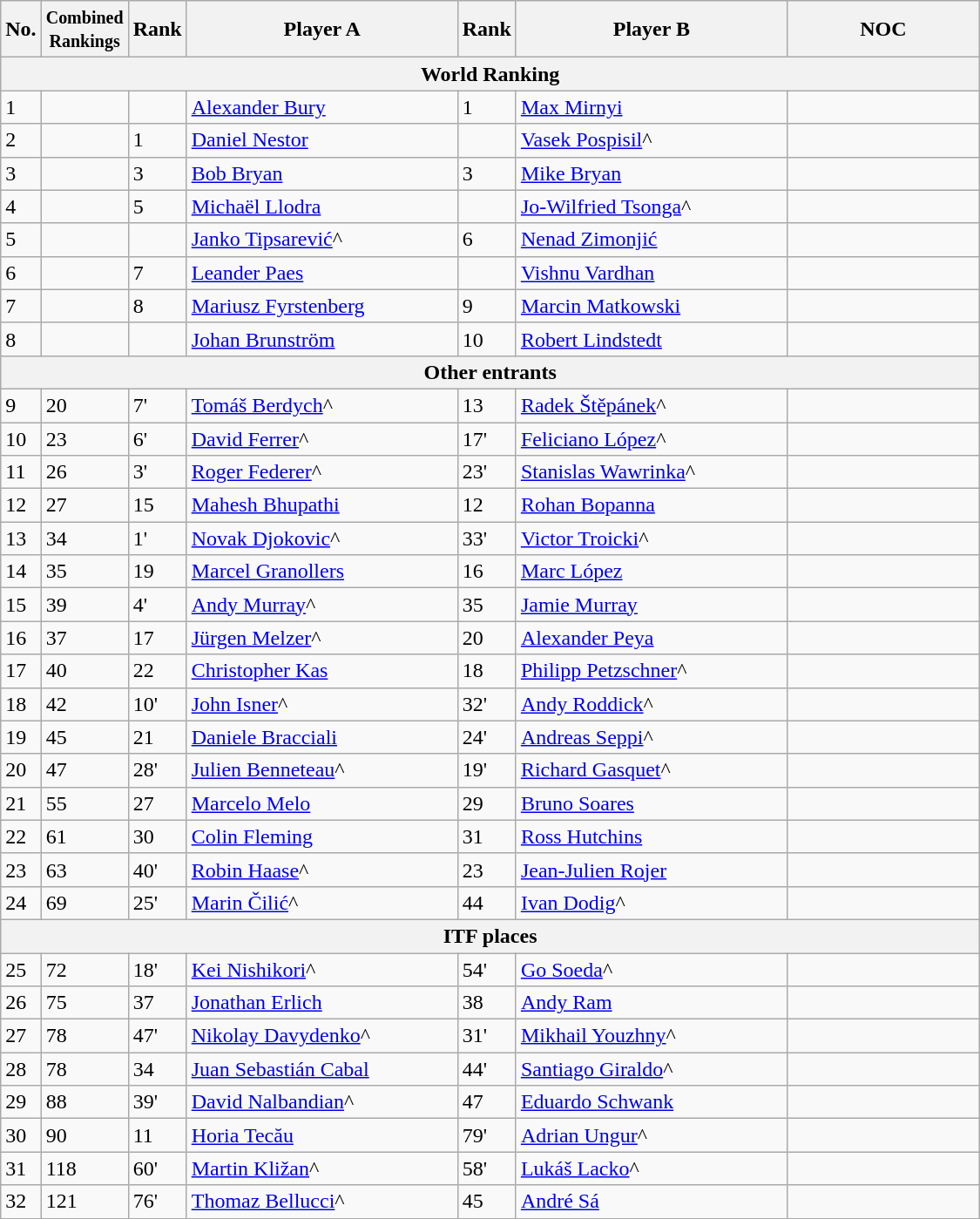<table class="wikitable">
<tr>
<th width=20>No.</th>
<th><small>Combined<br>Rankings</small></th>
<th width=20>Rank</th>
<th width=200>Player A</th>
<th width=20>Rank</th>
<th width=200>Player B</th>
<th width=140>NOC</th>
</tr>
<tr>
<th colspan="7">World Ranking</th>
</tr>
<tr>
<td>1</td>
<td></td>
<td></td>
<td><a href='#'>Alexander Bury</a></td>
<td>1</td>
<td><a href='#'>Max Mirnyi</a></td>
<td></td>
</tr>
<tr>
<td>2</td>
<td></td>
<td>1</td>
<td><a href='#'>Daniel Nestor</a></td>
<td></td>
<td><a href='#'>Vasek Pospisil</a>^</td>
<td></td>
</tr>
<tr>
<td>3</td>
<td></td>
<td>3</td>
<td><a href='#'>Bob Bryan</a></td>
<td>3</td>
<td><a href='#'>Mike Bryan</a></td>
<td></td>
</tr>
<tr>
<td>4</td>
<td></td>
<td>5</td>
<td><a href='#'>Michaël Llodra</a></td>
<td></td>
<td><a href='#'>Jo-Wilfried Tsonga</a>^</td>
<td></td>
</tr>
<tr>
<td>5</td>
<td></td>
<td></td>
<td><a href='#'>Janko Tipsarević</a>^</td>
<td>6</td>
<td><a href='#'>Nenad Zimonjić</a></td>
<td></td>
</tr>
<tr>
<td>6</td>
<td></td>
<td>7</td>
<td><a href='#'>Leander Paes</a></td>
<td></td>
<td><a href='#'>Vishnu Vardhan</a></td>
<td></td>
</tr>
<tr>
<td>7</td>
<td></td>
<td>8</td>
<td><a href='#'>Mariusz Fyrstenberg</a></td>
<td>9</td>
<td><a href='#'>Marcin Matkowski</a></td>
<td></td>
</tr>
<tr>
<td>8</td>
<td></td>
<td></td>
<td><a href='#'>Johan Brunström</a></td>
<td>10</td>
<td><a href='#'>Robert Lindstedt</a></td>
<td></td>
</tr>
<tr>
<th colspan="7">Other entrants</th>
</tr>
<tr>
<td>9</td>
<td>20</td>
<td>7'</td>
<td><a href='#'>Tomáš Berdych</a>^</td>
<td>13</td>
<td><a href='#'>Radek Štěpánek</a>^</td>
<td></td>
</tr>
<tr>
<td>10</td>
<td>23</td>
<td>6'</td>
<td><a href='#'>David Ferrer</a>^</td>
<td>17'</td>
<td><a href='#'>Feliciano López</a>^</td>
<td></td>
</tr>
<tr>
<td>11</td>
<td>26</td>
<td>3'</td>
<td><a href='#'>Roger Federer</a>^</td>
<td>23'</td>
<td><a href='#'>Stanislas Wawrinka</a>^</td>
<td></td>
</tr>
<tr>
<td>12</td>
<td>27</td>
<td>15</td>
<td><a href='#'>Mahesh Bhupathi</a></td>
<td>12</td>
<td><a href='#'>Rohan Bopanna</a></td>
<td></td>
</tr>
<tr>
<td>13</td>
<td>34</td>
<td>1'</td>
<td><a href='#'>Novak Djokovic</a>^</td>
<td>33'</td>
<td><a href='#'>Victor Troicki</a>^</td>
<td></td>
</tr>
<tr>
<td>14</td>
<td>35</td>
<td>19</td>
<td><a href='#'>Marcel Granollers</a></td>
<td>16</td>
<td><a href='#'>Marc López</a></td>
<td></td>
</tr>
<tr>
<td>15</td>
<td>39</td>
<td>4'</td>
<td><a href='#'>Andy Murray</a>^</td>
<td>35</td>
<td><a href='#'>Jamie Murray</a></td>
<td></td>
</tr>
<tr>
<td>16</td>
<td>37</td>
<td>17</td>
<td><a href='#'>Jürgen Melzer</a>^</td>
<td>20</td>
<td><a href='#'>Alexander Peya</a></td>
<td></td>
</tr>
<tr>
<td>17</td>
<td>40</td>
<td>22</td>
<td><a href='#'>Christopher Kas</a></td>
<td>18</td>
<td><a href='#'>Philipp Petzschner</a>^</td>
<td></td>
</tr>
<tr>
<td>18</td>
<td>42</td>
<td>10'</td>
<td><a href='#'>John Isner</a>^</td>
<td>32'</td>
<td><a href='#'>Andy Roddick</a>^</td>
<td></td>
</tr>
<tr>
<td>19</td>
<td>45</td>
<td>21</td>
<td><a href='#'>Daniele Bracciali</a></td>
<td>24'</td>
<td><a href='#'>Andreas Seppi</a>^</td>
<td></td>
</tr>
<tr>
<td>20</td>
<td>47</td>
<td>28'</td>
<td><a href='#'>Julien Benneteau</a>^</td>
<td>19'</td>
<td><a href='#'>Richard Gasquet</a>^</td>
<td></td>
</tr>
<tr>
<td>21</td>
<td>55</td>
<td>27</td>
<td><a href='#'>Marcelo Melo</a></td>
<td>29</td>
<td><a href='#'>Bruno Soares</a></td>
<td></td>
</tr>
<tr>
<td>22</td>
<td>61</td>
<td>30</td>
<td><a href='#'>Colin Fleming</a></td>
<td>31</td>
<td><a href='#'>Ross Hutchins</a></td>
<td></td>
</tr>
<tr>
<td>23</td>
<td>63</td>
<td>40'</td>
<td><a href='#'>Robin Haase</a>^</td>
<td>23</td>
<td><a href='#'>Jean-Julien Rojer</a></td>
<td></td>
</tr>
<tr>
<td>24</td>
<td>69</td>
<td>25'</td>
<td><a href='#'>Marin Čilić</a>^</td>
<td>44</td>
<td><a href='#'>Ivan Dodig</a>^</td>
<td></td>
</tr>
<tr>
<th colspan="7">ITF places</th>
</tr>
<tr>
<td>25</td>
<td>72</td>
<td>18'</td>
<td><a href='#'>Kei Nishikori</a>^</td>
<td>54'</td>
<td><a href='#'>Go Soeda</a>^</td>
<td></td>
</tr>
<tr>
<td>26</td>
<td>75</td>
<td>37</td>
<td><a href='#'>Jonathan Erlich</a></td>
<td>38</td>
<td><a href='#'>Andy Ram</a></td>
<td></td>
</tr>
<tr>
<td>27</td>
<td>78</td>
<td>47'</td>
<td><a href='#'>Nikolay Davydenko</a>^</td>
<td>31'</td>
<td><a href='#'>Mikhail Youzhny</a>^</td>
<td></td>
</tr>
<tr>
<td>28</td>
<td>78</td>
<td>34</td>
<td><a href='#'>Juan Sebastián Cabal</a></td>
<td>44'</td>
<td><a href='#'>Santiago Giraldo</a>^</td>
<td></td>
</tr>
<tr>
<td>29</td>
<td>88</td>
<td>39'</td>
<td><a href='#'>David Nalbandian</a>^</td>
<td>47</td>
<td><a href='#'>Eduardo Schwank</a></td>
<td></td>
</tr>
<tr>
<td>30</td>
<td>90</td>
<td>11</td>
<td><a href='#'>Horia Tecău</a></td>
<td>79'</td>
<td><a href='#'>Adrian Ungur</a>^</td>
<td></td>
</tr>
<tr>
<td>31</td>
<td>118</td>
<td>60'</td>
<td><a href='#'>Martin Kližan</a>^</td>
<td>58'</td>
<td><a href='#'>Lukáš Lacko</a>^</td>
<td></td>
</tr>
<tr>
<td>32</td>
<td>121</td>
<td>76'</td>
<td><a href='#'>Thomaz Bellucci</a>^</td>
<td>45</td>
<td><a href='#'>André Sá</a></td>
<td></td>
</tr>
</table>
